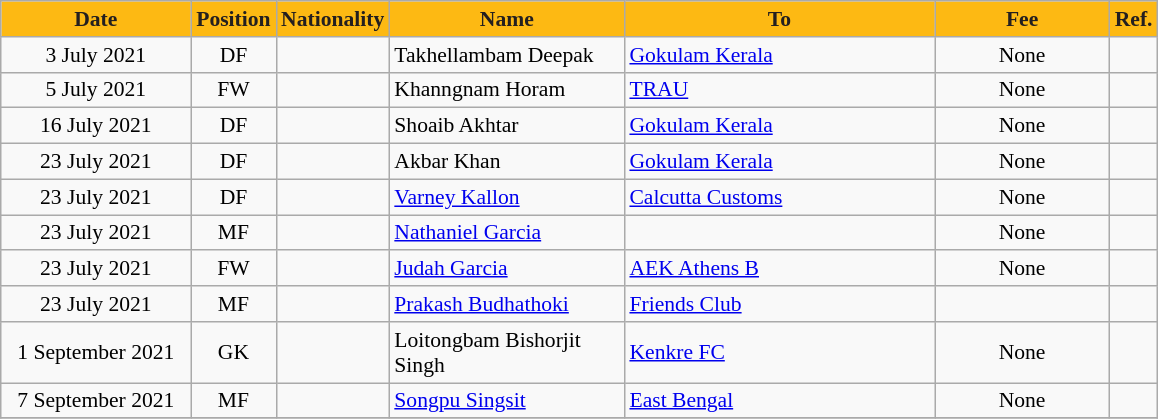<table class="wikitable"  style="text-align:center; font-size:90%; ">
<tr>
<th style="background:#FDB913; color:#231F20; width:120px;">Date</th>
<th style="background:#FDB913; color:#231F20; width:50px;">Position</th>
<th style="background:#FDB913; color:#231F20; width:50px;">Nationality</th>
<th style="background:#FDB913; color:#231F20; width:150px;">Name</th>
<th style="background:#FDB913; color:#231F20; width:200px;">To</th>
<th style="background:#FDB913; color:#231F20; width:110px;">Fee</th>
<th style="background:#FDB913; color:#231F20; width:25px;">Ref.</th>
</tr>
<tr>
<td>3 July 2021</td>
<td style="text-align:center;">DF</td>
<td style="text-align:center;"></td>
<td style="text-align:left;">Takhellambam Deepak</td>
<td style="text-align:left;"> <a href='#'>Gokulam Kerala</a></td>
<td>None</td>
<td></td>
</tr>
<tr>
<td>5 July 2021</td>
<td style="text-align:center;">FW</td>
<td style="text-align:center;"></td>
<td style="text-align:left;">Khanngnam Horam</td>
<td style="text-align:left;"> <a href='#'>TRAU</a></td>
<td>None</td>
<td></td>
</tr>
<tr>
<td>16 July 2021</td>
<td style="text-align:center;">DF</td>
<td style="text-align:center;"></td>
<td style="text-align:left;">Shoaib Akhtar</td>
<td style="text-align:left;"> <a href='#'>Gokulam Kerala</a></td>
<td>None</td>
<td></td>
</tr>
<tr>
<td>23 July 2021</td>
<td style="text-align:center;">DF</td>
<td style="text-align:center;"></td>
<td style="text-align:left;">Akbar Khan</td>
<td style="text-align:left;"> <a href='#'>Gokulam Kerala</a></td>
<td>None</td>
<td></td>
</tr>
<tr>
<td>23 July 2021</td>
<td style="text-align:center;">DF</td>
<td style="text-align:center;"></td>
<td style="text-align:left;"><a href='#'>Varney Kallon</a></td>
<td style="text-align:left;"> <a href='#'>Calcutta Customs</a></td>
<td>None</td>
<td></td>
</tr>
<tr>
<td>23 July 2021</td>
<td style="text-align:center;">MF</td>
<td style="text-align:center;"></td>
<td style="text-align:left;"><a href='#'>Nathaniel Garcia</a></td>
<td style="text-align:left;"></td>
<td>None</td>
<td></td>
</tr>
<tr>
<td>23 July 2021</td>
<td style="text-align:center;">FW</td>
<td style="text-align:center;"></td>
<td style="text-align:left;"><a href='#'>Judah Garcia</a></td>
<td style="text-align:left;">  <a href='#'>AEK Athens B</a></td>
<td>None</td>
<td></td>
</tr>
<tr>
<td>23 July 2021</td>
<td style="text-align:center;">MF</td>
<td style="text-align:center;"></td>
<td style="text-align:left;"><a href='#'>Prakash Budhathoki</a></td>
<td style="text-align:left;"> <a href='#'>Friends Club</a></td>
<td></td>
</tr>
<tr>
<td>1 September 2021</td>
<td style="text-align:center;">GK</td>
<td style="text-align:center;"></td>
<td style="text-align:left;">Loitongbam Bishorjit Singh</td>
<td style="text-align:left;"> <a href='#'>Kenkre FC</a></td>
<td>None</td>
<td></td>
</tr>
<tr>
<td>7 September 2021</td>
<td style="text-align:center;">MF</td>
<td style="text-align:center;"></td>
<td style="text-align:left;"><a href='#'>Songpu Singsit</a></td>
<td style="text-align:left;"> <a href='#'>East Bengal</a></td>
<td>None</td>
<td></td>
</tr>
<tr>
</tr>
</table>
